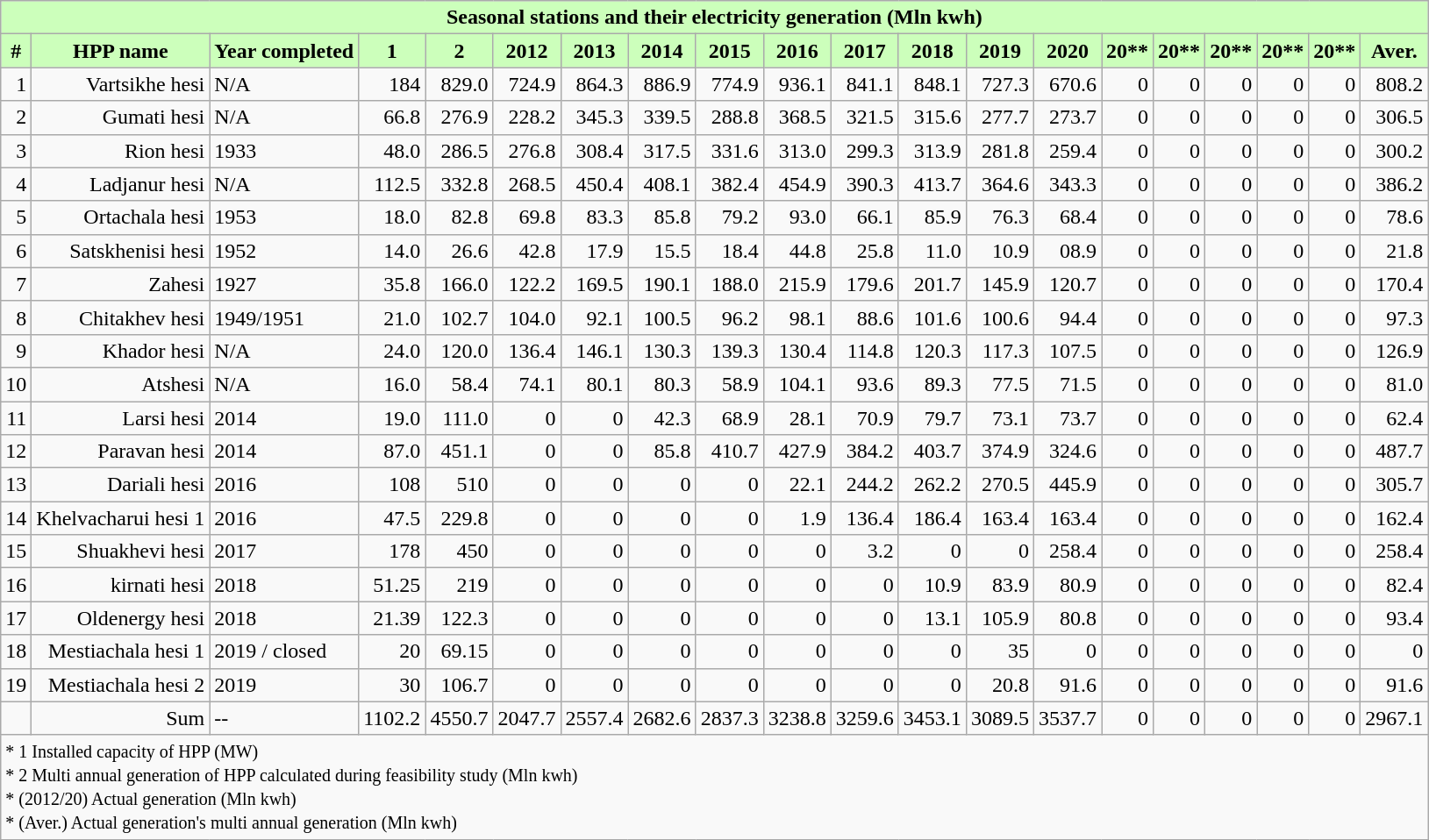<table class="wikitable" style="text-align:right;">
<tr>
<th colspan="20"  style="text-align:center; background:#cfb;">Seasonal stations and their electricity generation (Mln kwh)</th>
</tr>
<tr>
<th style="background:#cfb;">#</th>
<th style="background:#cfb;">HPP name</th>
<th style="background:#cfb;">Year completed</th>
<th style="background:#cfb;">1</th>
<th style="background:#cfb;">2</th>
<th style="background:#cfb;">2012</th>
<th style="background:#cfb;">2013</th>
<th style="background:#cfb;">2014</th>
<th style="background:#cfb;">2015</th>
<th style="background:#cfb;">2016</th>
<th style="background:#cfb;">2017</th>
<th style="background:#cfb;">2018</th>
<th style="background:#cfb;">2019</th>
<th style="background:#cfb;">2020</th>
<th style="background:#cfb;">20**</th>
<th style="background:#cfb;">20**</th>
<th style="background:#cfb;">20**</th>
<th style="background:#cfb;">20**</th>
<th style="background:#cfb;">20**</th>
<th style="background:#cfb;">Aver.</th>
</tr>
<tr>
<td>1</td>
<td>Vartsikhe hesi</td>
<td align=left>N/A</td>
<td>184</td>
<td>829.0</td>
<td>724.9</td>
<td>864.3</td>
<td>886.9</td>
<td>774.9</td>
<td>936.1</td>
<td>841.1</td>
<td>848.1</td>
<td>727.3</td>
<td>670.6</td>
<td>0</td>
<td>0</td>
<td>0</td>
<td>0</td>
<td>0</td>
<td>808.2</td>
</tr>
<tr>
<td>2</td>
<td>Gumati hesi</td>
<td align=left>N/A</td>
<td>66.8</td>
<td>276.9</td>
<td>228.2</td>
<td>345.3</td>
<td>339.5</td>
<td>288.8</td>
<td>368.5</td>
<td>321.5</td>
<td>315.6</td>
<td>277.7</td>
<td>273.7</td>
<td>0</td>
<td>0</td>
<td>0</td>
<td>0</td>
<td>0</td>
<td>306.5</td>
</tr>
<tr>
<td>3</td>
<td>Rion hesi</td>
<td align=left>1933</td>
<td>48.0</td>
<td>286.5</td>
<td>276.8</td>
<td>308.4</td>
<td>317.5</td>
<td>331.6</td>
<td>313.0</td>
<td>299.3</td>
<td>313.9</td>
<td>281.8</td>
<td>259.4</td>
<td>0</td>
<td>0</td>
<td>0</td>
<td>0</td>
<td>0</td>
<td>300.2</td>
</tr>
<tr>
<td>4</td>
<td>Ladjanur hesi</td>
<td align=left>N/A</td>
<td>112.5</td>
<td>332.8</td>
<td>268.5</td>
<td>450.4</td>
<td>408.1</td>
<td>382.4</td>
<td>454.9</td>
<td>390.3</td>
<td>413.7</td>
<td>364.6</td>
<td>343.3</td>
<td>0</td>
<td>0</td>
<td>0</td>
<td>0</td>
<td>0</td>
<td>386.2</td>
</tr>
<tr>
<td>5</td>
<td>Ortachala hesi</td>
<td align=left>1953</td>
<td>18.0</td>
<td>82.8</td>
<td>69.8</td>
<td>83.3</td>
<td>85.8</td>
<td>79.2</td>
<td>93.0</td>
<td>66.1</td>
<td>85.9</td>
<td>76.3</td>
<td>68.4</td>
<td>0</td>
<td>0</td>
<td>0</td>
<td>0</td>
<td>0</td>
<td>78.6</td>
</tr>
<tr>
<td>6</td>
<td>Satskhenisi hesi</td>
<td align=left>1952</td>
<td>14.0</td>
<td>26.6</td>
<td>42.8</td>
<td>17.9</td>
<td>15.5</td>
<td>18.4</td>
<td>44.8</td>
<td>25.8</td>
<td>11.0</td>
<td>10.9</td>
<td>08.9</td>
<td>0</td>
<td>0</td>
<td>0</td>
<td>0</td>
<td>0</td>
<td>21.8</td>
</tr>
<tr>
<td>7</td>
<td>Zahesi</td>
<td align=left>1927</td>
<td>35.8</td>
<td>166.0</td>
<td>122.2</td>
<td>169.5</td>
<td>190.1</td>
<td>188.0</td>
<td>215.9</td>
<td>179.6</td>
<td>201.7</td>
<td>145.9</td>
<td>120.7</td>
<td>0</td>
<td>0</td>
<td>0</td>
<td>0</td>
<td>0</td>
<td>170.4</td>
</tr>
<tr>
<td>8</td>
<td>Chitakhev hesi</td>
<td align=left>1949/1951</td>
<td>21.0</td>
<td>102.7</td>
<td>104.0</td>
<td>92.1</td>
<td>100.5</td>
<td>96.2</td>
<td>98.1</td>
<td>88.6</td>
<td>101.6</td>
<td>100.6</td>
<td>94.4</td>
<td>0</td>
<td>0</td>
<td>0</td>
<td>0</td>
<td>0</td>
<td>97.3</td>
</tr>
<tr>
<td>9</td>
<td>Khador hesi</td>
<td align=left>N/A</td>
<td>24.0</td>
<td>120.0</td>
<td>136.4</td>
<td>146.1</td>
<td>130.3</td>
<td>139.3</td>
<td>130.4</td>
<td>114.8</td>
<td>120.3</td>
<td>117.3</td>
<td>107.5</td>
<td>0</td>
<td>0</td>
<td>0</td>
<td>0</td>
<td>0</td>
<td>126.9</td>
</tr>
<tr>
<td>10</td>
<td>Atshesi</td>
<td align=left>N/A</td>
<td>16.0</td>
<td>58.4</td>
<td>74.1</td>
<td>80.1</td>
<td>80.3</td>
<td>58.9</td>
<td>104.1</td>
<td>93.6</td>
<td>89.3</td>
<td>77.5</td>
<td>71.5</td>
<td>0</td>
<td>0</td>
<td>0</td>
<td>0</td>
<td>0</td>
<td>81.0</td>
</tr>
<tr>
<td>11</td>
<td>Larsi hesi</td>
<td align=left>2014</td>
<td>19.0</td>
<td>111.0</td>
<td>0</td>
<td>0</td>
<td>42.3</td>
<td>68.9</td>
<td>28.1</td>
<td>70.9</td>
<td>79.7</td>
<td>73.1</td>
<td>73.7</td>
<td>0</td>
<td>0</td>
<td>0</td>
<td>0</td>
<td>0</td>
<td>62.4</td>
</tr>
<tr>
<td>12</td>
<td>Paravan hesi</td>
<td align=left>2014</td>
<td>87.0</td>
<td>451.1</td>
<td>0</td>
<td>0</td>
<td>85.8</td>
<td>410.7</td>
<td>427.9</td>
<td>384.2</td>
<td>403.7</td>
<td>374.9</td>
<td>324.6</td>
<td>0</td>
<td>0</td>
<td>0</td>
<td>0</td>
<td>0</td>
<td>487.7</td>
</tr>
<tr>
<td>13</td>
<td>Dariali hesi</td>
<td align=left>2016</td>
<td>108</td>
<td>510</td>
<td>0</td>
<td>0</td>
<td>0</td>
<td>0</td>
<td>22.1</td>
<td>244.2</td>
<td>262.2</td>
<td>270.5</td>
<td>445.9</td>
<td>0</td>
<td>0</td>
<td>0</td>
<td>0</td>
<td>0</td>
<td>305.7</td>
</tr>
<tr>
<td>14</td>
<td>Khelvacharui hesi 1</td>
<td align=left>2016</td>
<td>47.5</td>
<td>229.8</td>
<td>0</td>
<td>0</td>
<td>0</td>
<td>0</td>
<td>1.9</td>
<td>136.4</td>
<td>186.4</td>
<td>163.4</td>
<td>163.4</td>
<td>0</td>
<td>0</td>
<td>0</td>
<td>0</td>
<td>0</td>
<td>162.4</td>
</tr>
<tr>
<td>15</td>
<td>Shuakhevi hesi</td>
<td align=left>2017</td>
<td>178</td>
<td>450</td>
<td>0</td>
<td>0</td>
<td>0</td>
<td>0</td>
<td>0</td>
<td>3.2</td>
<td>0</td>
<td>0</td>
<td>258.4</td>
<td>0</td>
<td>0</td>
<td>0</td>
<td>0</td>
<td>0</td>
<td>258.4</td>
</tr>
<tr>
<td>16</td>
<td>kirnati hesi</td>
<td align=left>2018</td>
<td>51.25</td>
<td>219</td>
<td>0</td>
<td>0</td>
<td>0</td>
<td>0</td>
<td>0</td>
<td>0</td>
<td>10.9</td>
<td>83.9</td>
<td>80.9</td>
<td>0</td>
<td>0</td>
<td>0</td>
<td>0</td>
<td>0</td>
<td>82.4</td>
</tr>
<tr>
<td>17</td>
<td>Oldenergy hesi</td>
<td align=left>2018</td>
<td>21.39</td>
<td>122.3</td>
<td>0</td>
<td>0</td>
<td>0</td>
<td>0</td>
<td>0</td>
<td>0</td>
<td>13.1</td>
<td>105.9</td>
<td>80.8</td>
<td>0</td>
<td>0</td>
<td>0</td>
<td>0</td>
<td>0</td>
<td>93.4</td>
</tr>
<tr>
<td>18</td>
<td>Mestiachala hesi 1</td>
<td align=left>2019 / closed</td>
<td>20</td>
<td>69.15</td>
<td>0</td>
<td>0</td>
<td>0</td>
<td>0</td>
<td>0</td>
<td>0</td>
<td>0</td>
<td>35</td>
<td>0</td>
<td>0</td>
<td>0</td>
<td>0</td>
<td>0</td>
<td>0</td>
<td>0</td>
</tr>
<tr>
<td>19</td>
<td>Mestiachala hesi 2</td>
<td align=left>2019</td>
<td>30</td>
<td>106.7</td>
<td>0</td>
<td>0</td>
<td>0</td>
<td>0</td>
<td>0</td>
<td>0</td>
<td>0</td>
<td>20.8</td>
<td>91.6</td>
<td>0</td>
<td>0</td>
<td>0</td>
<td>0</td>
<td>0</td>
<td>91.6</td>
</tr>
<tr>
<td></td>
<td>Sum</td>
<td align=left>--</td>
<td>1102.2</td>
<td>4550.7</td>
<td>2047.7</td>
<td>2557.4</td>
<td>2682.6</td>
<td>2837.3</td>
<td>3238.8</td>
<td>3259.6</td>
<td>3453.1</td>
<td>3089.5</td>
<td>3537.7</td>
<td>0</td>
<td>0</td>
<td>0</td>
<td>0</td>
<td>0</td>
<td>2967.1</td>
</tr>
<tr>
<td colspan="20" align="left"><small>* 1 Installed capacity of HPP (MW) <br>* 2 Multi annual generation of HPP calculated during feasibility study (Mln kwh)<br>* (2012/20) Actual generation (Mln kwh)<br>* (Aver.) Actual generation's multi annual generation (Mln kwh)</small></td>
</tr>
</table>
